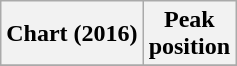<table class="wikitable sortable plainrowheaders" style="text-align:center">
<tr>
<th scope="col">Chart (2016)</th>
<th scope="col">Peak<br>position</th>
</tr>
<tr>
</tr>
</table>
